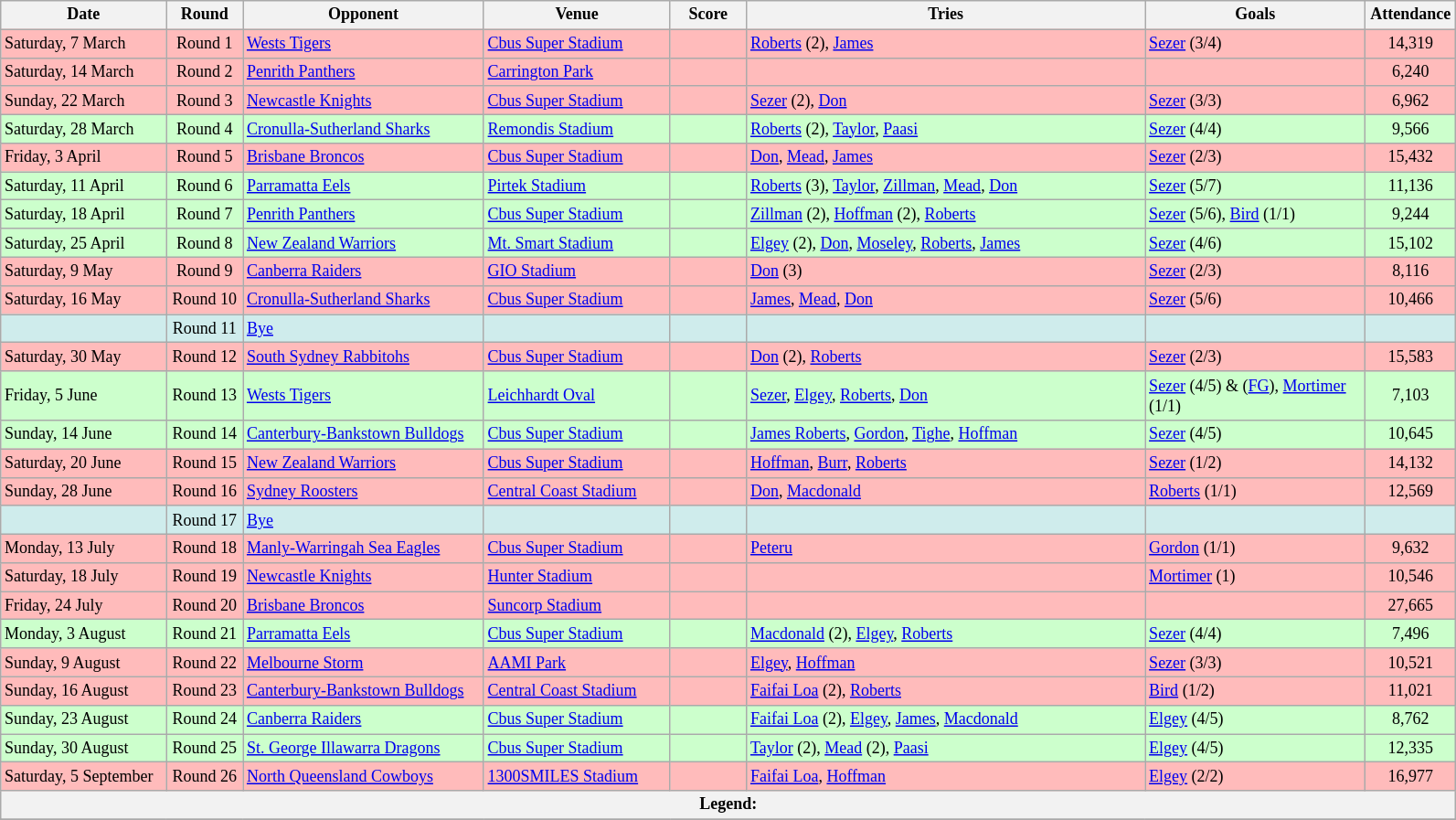<table class="wikitable" style="font-size:75%;">
<tr>
<th width="115">Date</th>
<th width="50">Round</th>
<th width="170">Opponent</th>
<th width="130">Venue</th>
<th width="50">Score</th>
<th width="285">Tries</th>
<th width="155">Goals</th>
<th width="60">Attendance</th>
</tr>
<tr bgcolor=#FFBBBB>
<td>Saturday, 7 March</td>
<td style="text-align:center;">Round 1</td>
<td> <a href='#'>Wests Tigers</a></td>
<td><a href='#'>Cbus Super Stadium</a></td>
<td style="text-align:center;"></td>
<td><a href='#'>Roberts</a> (2), <a href='#'>James</a></td>
<td><a href='#'>Sezer</a> (3/4)</td>
<td style="text-align:center;">14,319</td>
</tr>
<tr bgcolor=#FFBBBB>
<td>Saturday, 14 March</td>
<td style="text-align:center;">Round 2</td>
<td> <a href='#'>Penrith Panthers</a></td>
<td><a href='#'>Carrington Park</a></td>
<td style="text-align:center;"></td>
<td></td>
<td></td>
<td style="text-align:center;">6,240</td>
</tr>
<tr bgcolor=#FFBBBB>
<td>Sunday, 22 March</td>
<td style="text-align:center;">Round 3</td>
<td> <a href='#'>Newcastle Knights</a></td>
<td><a href='#'>Cbus Super Stadium</a></td>
<td style="text-align:center;"></td>
<td><a href='#'>Sezer</a> (2), <a href='#'>Don</a></td>
<td><a href='#'>Sezer</a> (3/3)</td>
<td style="text-align:center;">6,962</td>
</tr>
<tr bgcolor=#CCFFCC>
<td>Saturday, 28 March</td>
<td style="text-align:center;">Round 4</td>
<td> <a href='#'>Cronulla-Sutherland Sharks</a></td>
<td><a href='#'>Remondis Stadium</a></td>
<td style="text-align:center;"></td>
<td><a href='#'>Roberts</a> (2), <a href='#'>Taylor</a>, <a href='#'>Paasi</a></td>
<td><a href='#'>Sezer</a> (4/4)</td>
<td style="text-align:center;">9,566</td>
</tr>
<tr bgcolor=#FFBBBB>
<td>Friday, 3 April</td>
<td style="text-align:center;">Round 5</td>
<td> <a href='#'>Brisbane Broncos</a></td>
<td><a href='#'>Cbus Super Stadium</a></td>
<td style="text-align:center;"></td>
<td><a href='#'>Don</a>, <a href='#'>Mead</a>, <a href='#'>James</a></td>
<td><a href='#'>Sezer</a> (2/3)</td>
<td style="text-align:center;">15,432</td>
</tr>
<tr bgcolor=#CCFFCC>
<td>Saturday, 11 April</td>
<td style="text-align:center;">Round 6</td>
<td> <a href='#'>Parramatta Eels</a></td>
<td><a href='#'>Pirtek Stadium</a></td>
<td style="text-align:center;"></td>
<td><a href='#'>Roberts</a> (3), <a href='#'>Taylor</a>, <a href='#'>Zillman</a>, <a href='#'>Mead</a>, <a href='#'>Don</a></td>
<td><a href='#'>Sezer</a> (5/7)</td>
<td style="text-align:center;">11,136</td>
</tr>
<tr bgcolor=#CCFFCC>
<td>Saturday, 18 April</td>
<td style="text-align:center;">Round 7</td>
<td> <a href='#'>Penrith Panthers</a></td>
<td><a href='#'>Cbus Super Stadium</a></td>
<td style="text-align:center;"></td>
<td><a href='#'>Zillman</a> (2), <a href='#'>Hoffman</a> (2), <a href='#'>Roberts</a></td>
<td><a href='#'>Sezer</a> (5/6), <a href='#'>Bird</a> (1/1)</td>
<td style="text-align:center;">9,244</td>
</tr>
<tr bgcolor=#CCFFCC>
<td>Saturday, 25 April</td>
<td style="text-align:center;">Round 8</td>
<td> <a href='#'>New Zealand Warriors</a></td>
<td><a href='#'>Mt. Smart Stadium</a></td>
<td style="text-align:center;"></td>
<td><a href='#'>Elgey</a> (2), <a href='#'>Don</a>, <a href='#'>Moseley</a>, <a href='#'>Roberts</a>, <a href='#'>James</a></td>
<td><a href='#'>Sezer</a> (4/6)</td>
<td style="text-align:center;">15,102</td>
</tr>
<tr bgcolor=#FFBBBB>
<td>Saturday, 9 May</td>
<td style="text-align:center;">Round 9</td>
<td> <a href='#'>Canberra Raiders</a></td>
<td><a href='#'>GIO Stadium</a></td>
<td style="text-align:center;"></td>
<td><a href='#'>Don</a> (3)</td>
<td><a href='#'>Sezer</a> (2/3)</td>
<td style="text-align:center;">8,116</td>
</tr>
<tr bgcolor=#FFBBBB>
<td>Saturday, 16 May</td>
<td style="text-align:center;">Round 10</td>
<td> <a href='#'>Cronulla-Sutherland Sharks</a></td>
<td><a href='#'>Cbus Super Stadium</a></td>
<td style="text-align:center;"></td>
<td><a href='#'>James</a>, <a href='#'>Mead</a>, <a href='#'>Don</a></td>
<td><a href='#'>Sezer</a> (5/6)</td>
<td style="text-align:center;">10,466</td>
</tr>
<tr bgcolor=#CFECEC>
<td></td>
<td style="text-align:center;">Round 11</td>
<td><a href='#'>Bye</a></td>
<td></td>
<td></td>
<td></td>
<td></td>
<td></td>
</tr>
<tr bgcolor=#FFBBBB>
<td>Saturday, 30 May</td>
<td style="text-align:center;">Round 12</td>
<td> <a href='#'>South Sydney Rabbitohs</a></td>
<td><a href='#'>Cbus Super Stadium</a></td>
<td style="text-align:center;"></td>
<td><a href='#'>Don</a> (2), <a href='#'>Roberts</a></td>
<td><a href='#'>Sezer</a> (2/3)</td>
<td style="text-align:center;">15,583</td>
</tr>
<tr bgcolor=#CCFFCC>
<td>Friday, 5 June</td>
<td style="text-align:center;">Round 13</td>
<td> <a href='#'>Wests Tigers</a></td>
<td><a href='#'>Leichhardt Oval</a></td>
<td style="text-align:center;"></td>
<td><a href='#'>Sezer</a>, <a href='#'>Elgey</a>, <a href='#'>Roberts</a>, <a href='#'>Don</a></td>
<td><a href='#'>Sezer</a> (4/5) & (<a href='#'>FG</a>), <a href='#'>Mortimer</a> (1/1)</td>
<td style="text-align:center;">7,103</td>
</tr>
<tr bgcolor=#CCFFCC>
<td>Sunday, 14 June</td>
<td style="text-align:center;">Round 14</td>
<td> <a href='#'>Canterbury-Bankstown Bulldogs</a></td>
<td><a href='#'>Cbus Super Stadium</a></td>
<td style="text-align:center;"></td>
<td><a href='#'>James Roberts</a>, <a href='#'>Gordon</a>, <a href='#'>Tighe</a>, <a href='#'>Hoffman</a></td>
<td><a href='#'>Sezer</a> (4/5)</td>
<td style="text-align:center;">10,645</td>
</tr>
<tr bgcolor=#FFBBBB>
<td>Saturday, 20 June</td>
<td style="text-align:center;">Round 15</td>
<td> <a href='#'>New Zealand Warriors</a></td>
<td><a href='#'>Cbus Super Stadium</a></td>
<td style="text-align:center;"></td>
<td><a href='#'>Hoffman</a>, <a href='#'>Burr</a>, <a href='#'>Roberts</a></td>
<td><a href='#'>Sezer</a> (1/2)</td>
<td style="text-align:center;">14,132</td>
</tr>
<tr bgcolor=#FFBBBB>
<td>Sunday, 28 June</td>
<td style="text-align:center;">Round 16</td>
<td> <a href='#'>Sydney Roosters</a></td>
<td><a href='#'>Central Coast Stadium</a></td>
<td style="text-align:center;"></td>
<td><a href='#'>Don</a>, <a href='#'>Macdonald</a></td>
<td><a href='#'>Roberts</a> (1/1)</td>
<td style="text-align:center;">12,569</td>
</tr>
<tr bgcolor=#CFECEC>
<td></td>
<td style="text-align:center;">Round 17</td>
<td><a href='#'>Bye</a></td>
<td></td>
<td></td>
<td></td>
<td></td>
<td></td>
</tr>
<tr bgcolor=#FFBBBB>
<td>Monday, 13 July</td>
<td style="text-align:center;">Round 18</td>
<td> <a href='#'>Manly-Warringah Sea Eagles</a></td>
<td><a href='#'>Cbus Super Stadium</a></td>
<td style="text-align:center;"></td>
<td><a href='#'>Peteru</a></td>
<td><a href='#'>Gordon</a> (1/1)</td>
<td style="text-align:center;">9,632</td>
</tr>
<tr bgcolor=#FFBBBB>
<td>Saturday, 18 July</td>
<td style="text-align:center;">Round 19</td>
<td> <a href='#'>Newcastle Knights</a></td>
<td><a href='#'>Hunter Stadium</a></td>
<td style="text-align:center;"></td>
<td></td>
<td><a href='#'>Mortimer</a> (1)</td>
<td style="text-align:center;">10,546</td>
</tr>
<tr bgcolor=#FFBBBB>
<td>Friday, 24 July</td>
<td style="text-align:center;">Round 20</td>
<td> <a href='#'>Brisbane Broncos</a></td>
<td><a href='#'>Suncorp Stadium</a></td>
<td style="text-align:center;"></td>
<td></td>
<td></td>
<td style="text-align:center;">27,665</td>
</tr>
<tr bgcolor=#CCFFCC>
<td>Monday, 3 August</td>
<td style="text-align:center;">Round 21</td>
<td> <a href='#'>Parramatta Eels</a></td>
<td><a href='#'>Cbus Super Stadium</a></td>
<td style="text-align:center;"></td>
<td><a href='#'>Macdonald</a> (2), <a href='#'>Elgey</a>, <a href='#'>Roberts</a></td>
<td><a href='#'>Sezer</a> (4/4)</td>
<td style="text-align:center;">7,496</td>
</tr>
<tr bgcolor=#FFBBBB>
<td>Sunday, 9 August</td>
<td style="text-align:center;">Round 22</td>
<td> <a href='#'>Melbourne Storm</a></td>
<td><a href='#'>AAMI Park</a></td>
<td style="text-align:center;"></td>
<td><a href='#'>Elgey</a>, <a href='#'>Hoffman</a></td>
<td><a href='#'>Sezer</a> (3/3)</td>
<td style="text-align:center;">10,521</td>
</tr>
<tr bgcolor=#FFBBBB>
<td>Sunday, 16 August</td>
<td style="text-align:center;">Round 23</td>
<td> <a href='#'>Canterbury-Bankstown Bulldogs</a></td>
<td><a href='#'>Central Coast Stadium</a></td>
<td style="text-align:center;"></td>
<td><a href='#'>Faifai Loa</a> (2), <a href='#'>Roberts</a></td>
<td><a href='#'>Bird</a> (1/2)</td>
<td style="text-align:center;">11,021</td>
</tr>
<tr bgcolor=#CCFFCC>
<td>Sunday, 23 August</td>
<td style="text-align:center;">Round 24</td>
<td> <a href='#'>Canberra Raiders</a></td>
<td><a href='#'>Cbus Super Stadium</a></td>
<td style="text-align:center;"></td>
<td><a href='#'>Faifai Loa</a> (2), <a href='#'>Elgey</a>, <a href='#'>James</a>, <a href='#'>Macdonald</a></td>
<td><a href='#'>Elgey</a> (4/5)</td>
<td style="text-align:center;">8,762</td>
</tr>
<tr bgcolor=#CCFFCC>
<td>Sunday, 30 August</td>
<td style="text-align:center;">Round 25</td>
<td> <a href='#'>St. George Illawarra Dragons</a></td>
<td><a href='#'>Cbus Super Stadium</a></td>
<td style="text-align:center;"></td>
<td><a href='#'>Taylor</a> (2), <a href='#'>Mead</a> (2), <a href='#'>Paasi</a></td>
<td><a href='#'>Elgey</a> (4/5)</td>
<td style="text-align:center;">12,335</td>
</tr>
<tr bgcolor=#FFBBBB>
<td>Saturday, 5 September</td>
<td style="text-align:center;">Round 26</td>
<td> <a href='#'>North Queensland Cowboys</a></td>
<td><a href='#'>1300SMILES Stadium</a></td>
<td style="text-align:center;"></td>
<td><a href='#'>Faifai Loa</a>, <a href='#'>Hoffman</a></td>
<td><a href='#'>Elgey</a> (2/2)</td>
<td style="text-align:center;">16,977</td>
</tr>
<tr>
<th colspan="11"><strong>Legend</strong>:    </th>
</tr>
<tr>
</tr>
</table>
